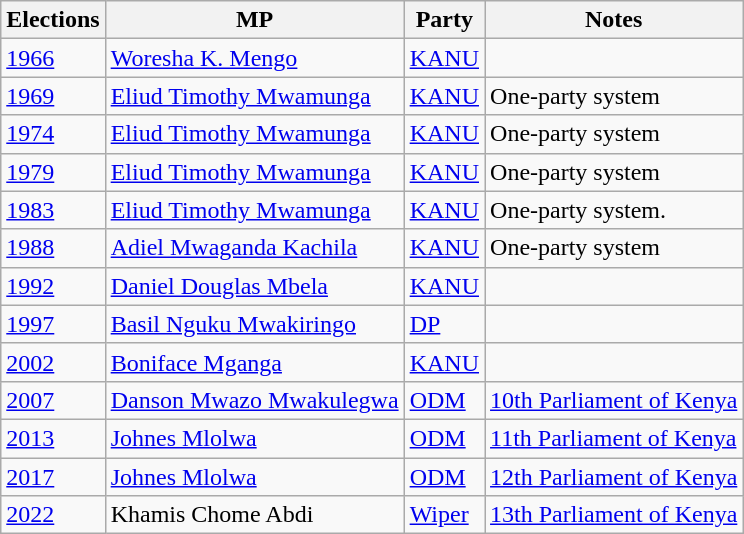<table class="wikitable">
<tr>
<th>Elections</th>
<th>MP </th>
<th>Party</th>
<th>Notes</th>
</tr>
<tr>
<td><a href='#'>1966</a></td>
<td><a href='#'>Woresha K. Mengo</a></td>
<td><a href='#'>KANU</a></td>
<td></td>
</tr>
<tr>
<td><a href='#'>1969</a></td>
<td><a href='#'>Eliud Timothy Mwamunga</a></td>
<td><a href='#'>KANU</a></td>
<td>One-party system</td>
</tr>
<tr>
<td><a href='#'>1974</a></td>
<td><a href='#'>Eliud Timothy Mwamunga</a></td>
<td><a href='#'>KANU</a></td>
<td>One-party system</td>
</tr>
<tr>
<td><a href='#'>1979</a></td>
<td><a href='#'>Eliud Timothy Mwamunga</a></td>
<td><a href='#'>KANU</a></td>
<td>One-party system</td>
</tr>
<tr>
<td><a href='#'>1983</a></td>
<td><a href='#'>Eliud Timothy Mwamunga</a></td>
<td><a href='#'>KANU</a></td>
<td>One-party system.</td>
</tr>
<tr>
<td><a href='#'>1988</a></td>
<td><a href='#'>Adiel Mwaganda Kachila</a></td>
<td><a href='#'>KANU</a></td>
<td>One-party system</td>
</tr>
<tr>
<td><a href='#'>1992</a></td>
<td><a href='#'>Daniel Douglas Mbela</a></td>
<td><a href='#'>KANU</a></td>
<td></td>
</tr>
<tr>
<td><a href='#'>1997</a></td>
<td><a href='#'>Basil Nguku Mwakiringo</a></td>
<td><a href='#'>DP</a></td>
<td></td>
</tr>
<tr>
<td><a href='#'>2002</a></td>
<td><a href='#'>Boniface Mganga</a></td>
<td><a href='#'>KANU</a></td>
<td></td>
</tr>
<tr>
<td><a href='#'>2007</a></td>
<td><a href='#'>Danson Mwazo Mwakulegwa</a></td>
<td><a href='#'>ODM</a></td>
<td><a href='#'>10th Parliament of Kenya</a></td>
</tr>
<tr>
<td><a href='#'>2013</a></td>
<td><a href='#'>Johnes Mlolwa</a></td>
<td><a href='#'>ODM</a></td>
<td><a href='#'>11th Parliament of Kenya</a></td>
</tr>
<tr>
<td><a href='#'>2017</a></td>
<td><a href='#'>Johnes Mlolwa</a></td>
<td><a href='#'>ODM</a></td>
<td><a href='#'>12th Parliament of Kenya</a></td>
</tr>
<tr>
<td><a href='#'>2022</a></td>
<td>Khamis Chome Abdi</td>
<td><a href='#'>Wiper</a></td>
<td><a href='#'>13th Parliament of Kenya</a></td>
</tr>
</table>
